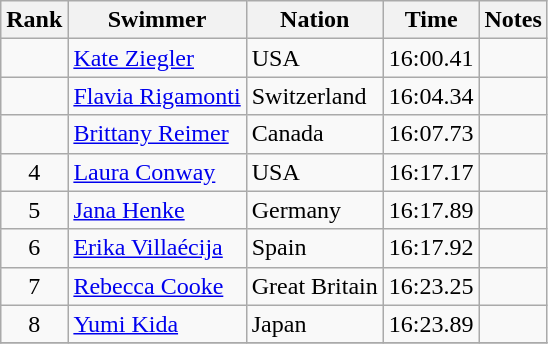<table class="wikitable sortable" style="text-align:center">
<tr>
<th>Rank</th>
<th>Swimmer</th>
<th>Nation</th>
<th>Time</th>
<th>Notes</th>
</tr>
<tr>
<td></td>
<td align=left><a href='#'>Kate Ziegler</a></td>
<td align=left> USA</td>
<td>16:00.41</td>
<td></td>
</tr>
<tr>
<td></td>
<td align=left><a href='#'>Flavia Rigamonti</a></td>
<td align=left> Switzerland</td>
<td>16:04.34</td>
<td></td>
</tr>
<tr>
<td></td>
<td align=left><a href='#'>Brittany Reimer</a></td>
<td align=left> Canada</td>
<td>16:07.73</td>
<td></td>
</tr>
<tr>
<td>4</td>
<td align=left><a href='#'>Laura Conway</a></td>
<td align=left> USA</td>
<td>16:17.17</td>
<td></td>
</tr>
<tr>
<td>5</td>
<td align=left><a href='#'>Jana Henke</a></td>
<td align=left> Germany</td>
<td>16:17.89</td>
<td></td>
</tr>
<tr>
<td>6</td>
<td align=left><a href='#'>Erika Villaécija</a></td>
<td align=left> Spain</td>
<td>16:17.92</td>
<td></td>
</tr>
<tr>
<td>7</td>
<td align=left><a href='#'>Rebecca Cooke</a></td>
<td align=left> Great Britain</td>
<td>16:23.25</td>
<td></td>
</tr>
<tr>
<td>8</td>
<td align=left><a href='#'>Yumi Kida</a></td>
<td align=left> Japan</td>
<td>16:23.89</td>
<td></td>
</tr>
<tr>
</tr>
</table>
